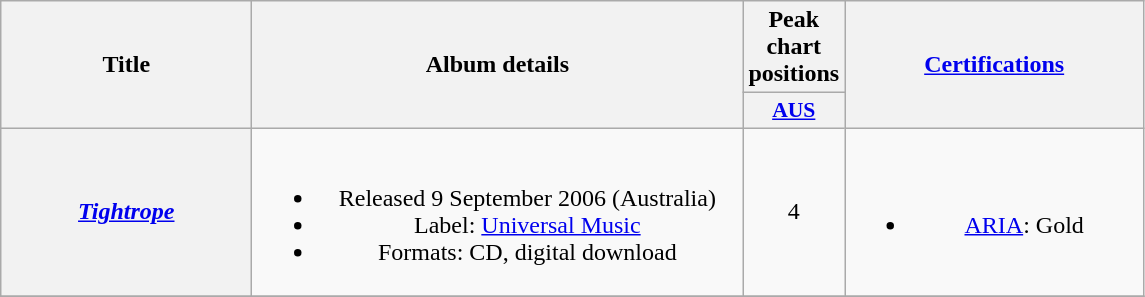<table class="wikitable plainrowheaders" style="text-align:center;">
<tr>
<th scope="col" rowspan="2" style="width:10em;">Title</th>
<th scope="col" rowspan="2" style="width:20em;">Album details</th>
<th scope="col" colspan="1">Peak chart positions</th>
<th scope="col" rowspan="2" style="width:12em;"><a href='#'>Certifications</a></th>
</tr>
<tr>
<th scope="col" style="width:3em;font-size:90%;"><a href='#'>AUS</a><br></th>
</tr>
<tr>
<th scope="row"><em><a href='#'>Tightrope</a></em></th>
<td><br><ul><li>Released 9 September 2006 <span>(Australia)</span></li><li>Label: <a href='#'>Universal Music</a></li><li>Formats: CD, digital download</li></ul></td>
<td>4</td>
<td><br><ul><li><a href='#'>ARIA</a>: Gold</li></ul></td>
</tr>
<tr>
</tr>
</table>
